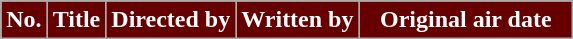<table class=wikitable style="background:white">
<tr style="color:white">
<th style="background:#660000; width:20px">No.</th>
<th style="background:#660000">Title</th>
<th style="background:#660000">Directed by</th>
<th style="background:#660000">Written by</th>
<th style="background:#660000; width:135px">Original air date<br>











</th>
</tr>
</table>
